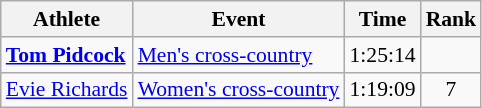<table class=wikitable style=font-size:90%;text-align:center>
<tr>
<th>Athlete</th>
<th>Event</th>
<th>Time</th>
<th>Rank</th>
</tr>
<tr>
<td align=left><strong><a href='#'>Tom Pidcock</a></strong></td>
<td align=left><a href='#'>Men's cross-country</a></td>
<td>1:25:14</td>
<td></td>
</tr>
<tr>
<td align=left><a href='#'>Evie Richards</a></td>
<td align=left><a href='#'>Women's cross-country</a></td>
<td>1:19:09</td>
<td>7</td>
</tr>
</table>
